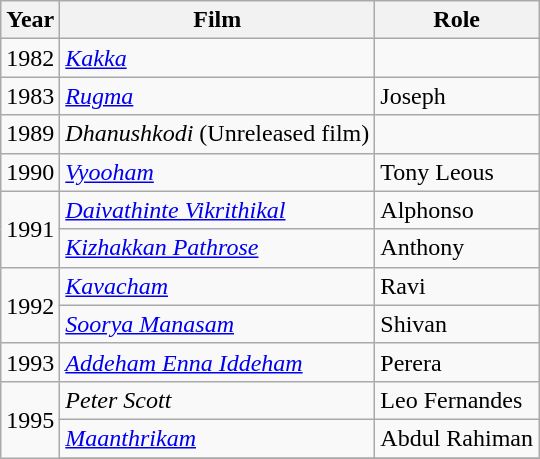<table class="wikitable sortable">
<tr>
<th>Year</th>
<th>Film</th>
<th>Role</th>
</tr>
<tr>
<td>1982</td>
<td><em><a href='#'>Kakka</a></em></td>
<td></td>
</tr>
<tr>
<td>1983</td>
<td><em><a href='#'>Rugma</a></em></td>
<td>Joseph</td>
</tr>
<tr>
<td>1989</td>
<td><em>Dhanushkodi</em> (Unreleased film)</td>
<td></td>
</tr>
<tr>
<td>1990</td>
<td><em><a href='#'>Vyooham</a></em></td>
<td>Tony Leous</td>
</tr>
<tr>
<td rowspan="2">1991</td>
<td><em><a href='#'>Daivathinte Vikrithikal</a></em></td>
<td>Alphonso</td>
</tr>
<tr>
<td><em><a href='#'>Kizhakkan Pathrose</a></em></td>
<td>Anthony</td>
</tr>
<tr>
<td rowspan="2">1992</td>
<td><em><a href='#'>Kavacham</a></em></td>
<td>Ravi</td>
</tr>
<tr>
<td><em><a href='#'>Soorya Manasam</a></em></td>
<td>Shivan</td>
</tr>
<tr>
<td>1993</td>
<td><em><a href='#'>Addeham Enna Iddeham</a></em></td>
<td>Perera</td>
</tr>
<tr>
<td rowspan="3">1995</td>
<td><em>Peter Scott</em></td>
<td>Leo Fernandes</td>
</tr>
<tr>
<td><em><a href='#'>Maanthrikam</a></em></td>
<td>Abdul Rahiman</td>
</tr>
<tr>
</tr>
</table>
